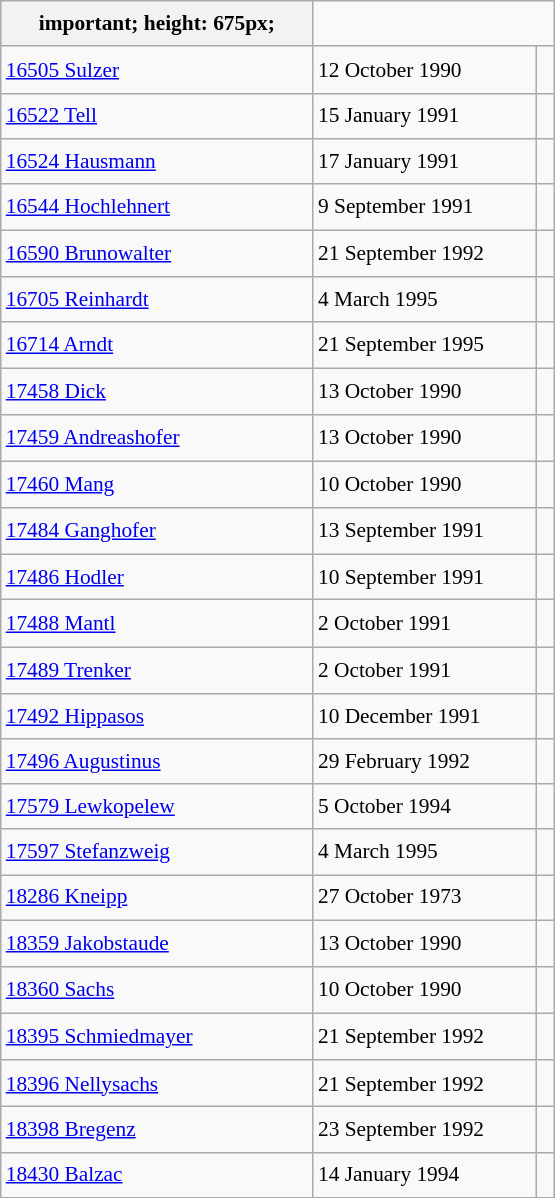<table class="wikitable" style="font-size: 89%; float: left; width: 26em; margin-right: 1em; line-height: 1.65em">
<tr>
<th>important; height: 675px;</th>
</tr>
<tr>
<td><a href='#'>16505 Sulzer</a></td>
<td>12 October 1990</td>
<td><small></small> </td>
</tr>
<tr>
<td><a href='#'>16522 Tell</a></td>
<td>15 January 1991</td>
<td><small></small></td>
</tr>
<tr>
<td><a href='#'>16524 Hausmann</a></td>
<td>17 January 1991</td>
<td><small></small></td>
</tr>
<tr>
<td><a href='#'>16544 Hochlehnert</a></td>
<td>9 September 1991</td>
<td><small></small> </td>
</tr>
<tr>
<td><a href='#'>16590 Brunowalter</a></td>
<td>21 September 1992</td>
<td><small></small> </td>
</tr>
<tr>
<td><a href='#'>16705 Reinhardt</a></td>
<td>4 March 1995</td>
<td><small></small></td>
</tr>
<tr>
<td><a href='#'>16714 Arndt</a></td>
<td>21 September 1995</td>
<td><small></small></td>
</tr>
<tr>
<td><a href='#'>17458 Dick</a></td>
<td>13 October 1990</td>
<td><small></small> </td>
</tr>
<tr>
<td><a href='#'>17459 Andreashofer</a></td>
<td>13 October 1990</td>
<td><small></small> </td>
</tr>
<tr>
<td><a href='#'>17460 Mang</a></td>
<td>10 October 1990</td>
<td><small></small> </td>
</tr>
<tr>
<td><a href='#'>17484 Ganghofer</a></td>
<td>13 September 1991</td>
<td><small></small> </td>
</tr>
<tr>
<td><a href='#'>17486 Hodler</a></td>
<td>10 September 1991</td>
<td><small></small></td>
</tr>
<tr>
<td><a href='#'>17488 Mantl</a></td>
<td>2 October 1991</td>
<td><small></small> </td>
</tr>
<tr>
<td><a href='#'>17489 Trenker</a></td>
<td>2 October 1991</td>
<td><small></small> </td>
</tr>
<tr>
<td><a href='#'>17492 Hippasos</a></td>
<td>10 December 1991</td>
<td><small></small></td>
</tr>
<tr>
<td><a href='#'>17496 Augustinus</a></td>
<td>29 February 1992</td>
<td><small></small></td>
</tr>
<tr>
<td><a href='#'>17579 Lewkopelew</a></td>
<td>5 October 1994</td>
<td><small></small></td>
</tr>
<tr>
<td><a href='#'>17597 Stefanzweig</a></td>
<td>4 March 1995</td>
<td><small></small></td>
</tr>
<tr>
<td><a href='#'>18286 Kneipp</a></td>
<td>27 October 1973</td>
<td><small></small></td>
</tr>
<tr>
<td><a href='#'>18359 Jakobstaude</a></td>
<td>13 October 1990</td>
<td><small></small> </td>
</tr>
<tr>
<td><a href='#'>18360 Sachs</a></td>
<td>10 October 1990</td>
<td><small></small> </td>
</tr>
<tr>
<td><a href='#'>18395 Schmiedmayer</a></td>
<td>21 September 1992</td>
<td><small></small> </td>
</tr>
<tr>
<td><a href='#'>18396 Nellysachs</a></td>
<td>21 September 1992</td>
<td><small></small> </td>
</tr>
<tr>
<td><a href='#'>18398 Bregenz</a></td>
<td>23 September 1992</td>
<td><small></small></td>
</tr>
<tr>
<td><a href='#'>18430 Balzac</a></td>
<td>14 January 1994</td>
<td><small></small></td>
</tr>
</table>
